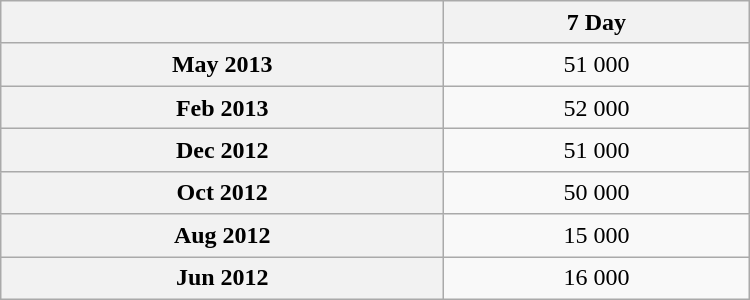<table class="wikitable sortable" style="text-align:center; width:500px; height:200px;">
<tr>
<th></th>
<th>7 Day</th>
</tr>
<tr>
<th scope="row">May 2013</th>
<td>51 000</td>
</tr>
<tr>
<th scope="row">Feb 2013</th>
<td>52 000</td>
</tr>
<tr>
<th scope="row">Dec 2012</th>
<td>51 000</td>
</tr>
<tr>
<th scope="row">Oct 2012</th>
<td>50 000</td>
</tr>
<tr>
<th scope="row">Aug 2012</th>
<td>15 000</td>
</tr>
<tr>
<th scope="row">Jun 2012</th>
<td>16 000</td>
</tr>
</table>
